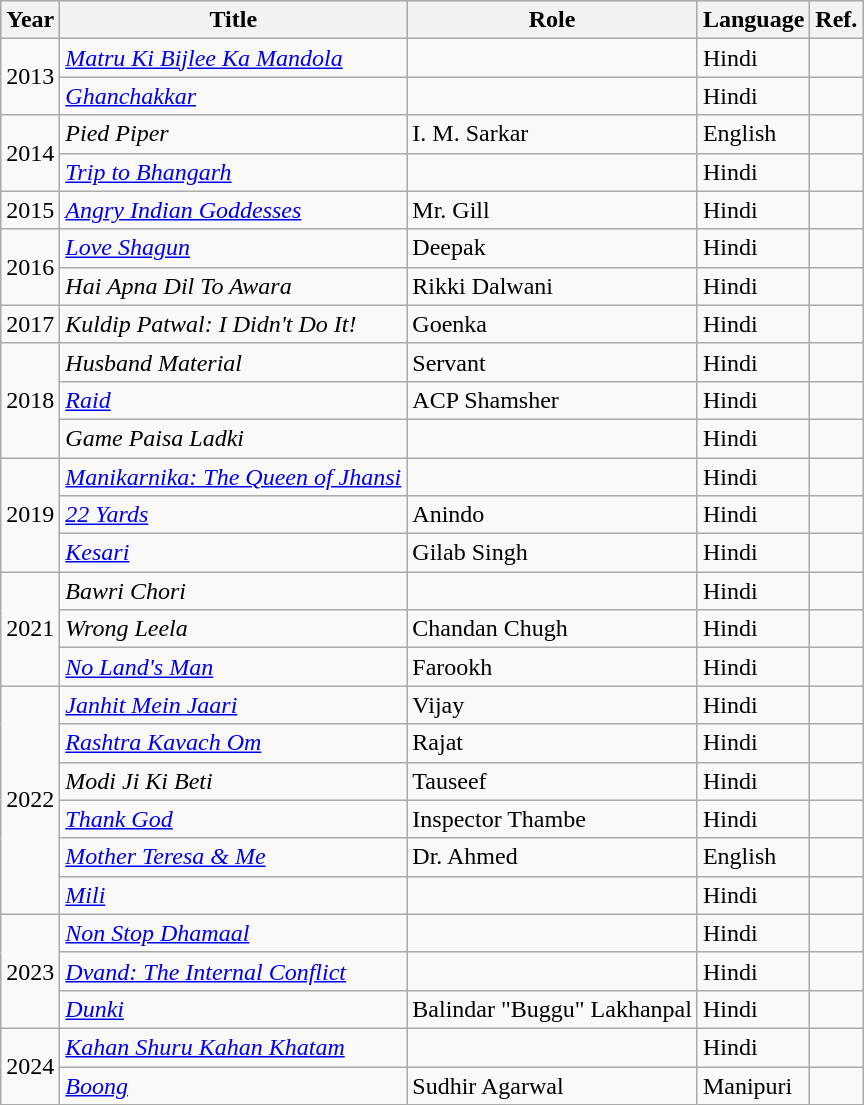<table class="wikitable">
<tr style="background:#ccc; text-align:center;">
<th>Year</th>
<th>Title</th>
<th>Role</th>
<th>Language</th>
<th>Ref.</th>
</tr>
<tr>
<td rowspan="2">2013</td>
<td><em><a href='#'>Matru Ki Bijlee Ka Mandola</a></em></td>
<td></td>
<td>Hindi</td>
<td></td>
</tr>
<tr>
<td><em><a href='#'>Ghanchakkar</a></em></td>
<td></td>
<td>Hindi</td>
<td></td>
</tr>
<tr>
<td rowspan="2">2014</td>
<td><em>Pied Piper</em></td>
<td>I. M. Sarkar</td>
<td>English</td>
<td></td>
</tr>
<tr>
<td><em><a href='#'>Trip to Bhangarh</a></em></td>
<td></td>
<td>Hindi</td>
<td></td>
</tr>
<tr>
<td>2015</td>
<td><em><a href='#'>Angry Indian Goddesses</a></em></td>
<td>Mr. Gill</td>
<td>Hindi</td>
<td></td>
</tr>
<tr>
<td rowspan="2">2016</td>
<td><em><a href='#'>Love Shagun</a></em></td>
<td>Deepak</td>
<td>Hindi</td>
<td></td>
</tr>
<tr>
<td><em>Hai Apna Dil To Awara</em></td>
<td>Rikki Dalwani</td>
<td>Hindi</td>
<td></td>
</tr>
<tr>
<td>2017</td>
<td><em>Kuldip Patwal: I Didn't Do It!</em></td>
<td>Goenka</td>
<td>Hindi</td>
<td></td>
</tr>
<tr>
<td rowspan="3">2018</td>
<td><em>Husband Material</em></td>
<td>Servant</td>
<td>Hindi</td>
<td></td>
</tr>
<tr>
<td><em><a href='#'>Raid</a></em></td>
<td>ACP Shamsher</td>
<td>Hindi</td>
<td></td>
</tr>
<tr>
<td><em>Game Paisa Ladki</em></td>
<td></td>
<td>Hindi</td>
<td></td>
</tr>
<tr>
<td rowspan="3">2019</td>
<td><em><a href='#'>Manikarnika: The Queen of Jhansi</a></em></td>
<td></td>
<td>Hindi</td>
<td></td>
</tr>
<tr>
<td><em><a href='#'>22 Yards</a></em></td>
<td>Anindo</td>
<td>Hindi</td>
<td></td>
</tr>
<tr>
<td><em><a href='#'>Kesari</a></em></td>
<td>Gilab Singh</td>
<td>Hindi</td>
<td></td>
</tr>
<tr>
<td rowspan="3">2021</td>
<td><em>Bawri Chori</em></td>
<td></td>
<td>Hindi</td>
<td></td>
</tr>
<tr>
<td><em>Wrong Leela</em></td>
<td>Chandan Chugh</td>
<td>Hindi</td>
<td></td>
</tr>
<tr>
<td><em><a href='#'>No Land's Man</a></em></td>
<td>Farookh</td>
<td>Hindi</td>
<td></td>
</tr>
<tr>
<td rowspan="6">2022</td>
<td><em><a href='#'>Janhit Mein Jaari</a></em></td>
<td>Vijay</td>
<td>Hindi</td>
<td></td>
</tr>
<tr>
<td><em><a href='#'>Rashtra Kavach Om</a></em></td>
<td>Rajat</td>
<td>Hindi</td>
<td></td>
</tr>
<tr>
<td><em>Modi Ji Ki Beti</em></td>
<td>Tauseef</td>
<td>Hindi</td>
<td></td>
</tr>
<tr>
<td><em><a href='#'>Thank God</a></em></td>
<td>Inspector Thambe</td>
<td>Hindi</td>
<td></td>
</tr>
<tr>
<td><em><a href='#'>Mother Teresa & Me</a></em></td>
<td>Dr. Ahmed</td>
<td>English</td>
<td></td>
</tr>
<tr>
<td><em><a href='#'>Mili</a></em></td>
<td></td>
<td>Hindi</td>
<td></td>
</tr>
<tr>
<td rowspan="3">2023</td>
<td><em><a href='#'>Non Stop Dhamaal</a></em></td>
<td></td>
<td>Hindi</td>
<td></td>
</tr>
<tr>
<td><em><a href='#'>Dvand: The Internal Conflict</a></em></td>
<td></td>
<td>Hindi</td>
<td></td>
</tr>
<tr>
<td><em><a href='#'>Dunki</a></em></td>
<td>Balindar "Buggu" Lakhanpal</td>
<td>Hindi</td>
<td></td>
</tr>
<tr>
<td rowspan="2">2024</td>
<td><em><a href='#'>Kahan Shuru Kahan Khatam</a></em></td>
<td></td>
<td>Hindi</td>
<td></td>
</tr>
<tr>
<td><em><a href='#'>Boong</a></em></td>
<td>Sudhir Agarwal</td>
<td>Manipuri</td>
<td></td>
</tr>
</table>
